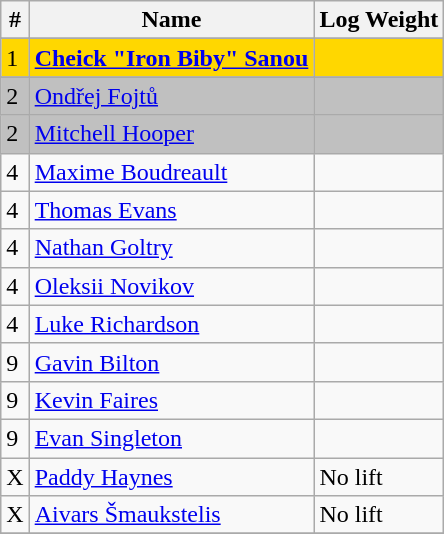<table class="wikitable" style="display: inline-table">
<tr>
<th>#</th>
<th>Name</th>
<th>Log Weight</th>
</tr>
<tr>
</tr>
<tr style="background:gold;">
<td>1</td>
<td> <strong><a href='#'>Cheick "Iron Biby" Sanou</a></strong></td>
<td></td>
</tr>
<tr>
</tr>
<tr style="background:silver;">
<td>2</td>
<td> <a href='#'>Ondřej Fojtů</a></td>
<td></td>
</tr>
<tr style="background:silver;">
<td>2</td>
<td> <a href='#'>Mitchell Hooper</a></td>
<td></td>
</tr>
<tr>
<td>4</td>
<td> <a href='#'>Maxime Boudreault</a></td>
<td></td>
</tr>
<tr>
<td>4</td>
<td> <a href='#'>Thomas Evans</a></td>
<td></td>
</tr>
<tr>
<td>4</td>
<td> <a href='#'>Nathan Goltry</a></td>
<td></td>
</tr>
<tr>
<td>4</td>
<td> <a href='#'>Oleksii Novikov</a></td>
<td></td>
</tr>
<tr>
<td>4</td>
<td> <a href='#'>Luke Richardson</a></td>
<td></td>
</tr>
<tr>
<td>9</td>
<td> <a href='#'>Gavin Bilton</a></td>
<td></td>
</tr>
<tr>
<td>9</td>
<td> <a href='#'>Kevin Faires</a></td>
<td></td>
</tr>
<tr>
<td>9</td>
<td> <a href='#'>Evan Singleton</a></td>
<td></td>
</tr>
<tr>
<td>X</td>
<td> <a href='#'>Paddy Haynes</a></td>
<td>No lift</td>
</tr>
<tr>
<td>X</td>
<td> <a href='#'>Aivars Šmaukstelis</a></td>
<td>No lift</td>
</tr>
<tr>
</tr>
</table>
